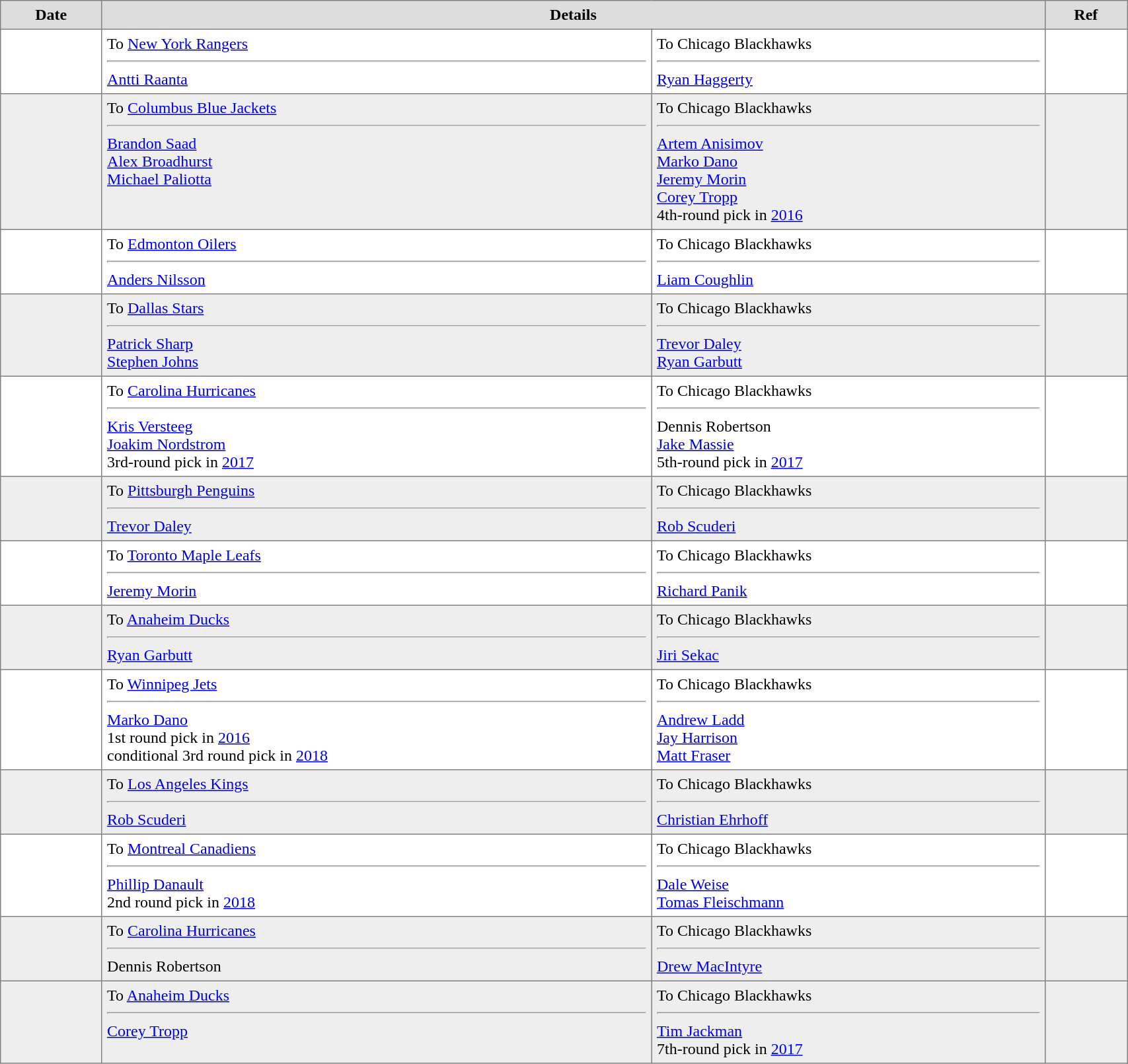<table border="1"  cellpadding="5" style="border-collapse:collapse; width:90%;">
<tr style="background:#ddd; text-align:center;">
<th>Date</th>
<th colspan="2">Details</th>
<th>Ref</th>
</tr>
<tr>
<td></td>
<td valign="top">To <a href='#'>New York Rangers</a> <hr> <a href='#'>Antti Raanta</a></td>
<td valign="top">To Chicago Blackhawks<hr> <a href='#'>Ryan Haggerty</a></td>
<td></td>
</tr>
<tr bgcolor="eeeeee">
<td></td>
<td valign="top">To <a href='#'>Columbus Blue Jackets</a> <hr> <a href='#'>Brandon Saad</a><br><a href='#'>Alex Broadhurst</a><br><a href='#'>Michael Paliotta</a></td>
<td valign="top">To Chicago Blackhawks<hr> <a href='#'>Artem Anisimov</a><br><a href='#'>Marko Dano</a><br><a href='#'>Jeremy Morin</a><br><a href='#'>Corey Tropp</a><br>4th-round pick in <a href='#'>2016</a></td>
<td></td>
</tr>
<tr>
<td></td>
<td valign="top">To <a href='#'>Edmonton Oilers</a> <hr> <a href='#'>Anders Nilsson</a></td>
<td valign="top">To Chicago Blackhawks<hr> <a href='#'>Liam Coughlin</a></td>
<td></td>
</tr>
<tr bgcolor="eeeeee">
<td></td>
<td valign="top">To <a href='#'>Dallas Stars</a> <hr><a href='#'>Patrick Sharp</a><br><a href='#'>Stephen Johns</a></td>
<td valign="top">To Chicago Blackhawks <hr><a href='#'>Trevor Daley</a><br><a href='#'>Ryan Garbutt</a></td>
<td></td>
</tr>
<tr>
<td></td>
<td valign="top">To <a href='#'>Carolina Hurricanes</a> <hr> <a href='#'>Kris Versteeg</a><br><a href='#'>Joakim Nordstrom</a><br>3rd-round pick in <a href='#'>2017</a></td>
<td valign="top">To Chicago Blackhawks<hr> Dennis Robertson<br><a href='#'>Jake Massie</a><br>5th-round pick in <a href='#'>2017</a></td>
<td></td>
</tr>
<tr bgcolor="eeeeee">
<td></td>
<td valign="top">To <a href='#'>Pittsburgh Penguins</a> <hr><a href='#'>Trevor Daley</a></td>
<td valign="top">To Chicago Blackhawks <hr><a href='#'>Rob Scuderi</a></td>
<td></td>
</tr>
<tr>
<td></td>
<td valign="top">To <a href='#'>Toronto Maple Leafs</a> <hr><a href='#'>Jeremy Morin</a></td>
<td valign="top">To Chicago Blackhawks <hr><a href='#'>Richard Panik</a></td>
<td></td>
</tr>
<tr bgcolor="eeeeee">
<td></td>
<td valign="top">To <a href='#'>Anaheim Ducks</a> <hr><a href='#'>Ryan Garbutt</a></td>
<td valign="top">To Chicago Blackhawks <hr><a href='#'>Jiri Sekac</a></td>
<td></td>
</tr>
<tr>
<td></td>
<td valign="top">To <a href='#'>Winnipeg Jets</a> <hr><a href='#'>Marko Dano</a><br>1st round pick in <a href='#'>2016</a><br>conditional 3rd round pick in <a href='#'>2018</a></td>
<td valign="top">To Chicago Blackhawks <hr><a href='#'>Andrew Ladd</a><br><a href='#'>Jay Harrison</a><br><a href='#'>Matt Fraser</a></td>
<td></td>
</tr>
<tr bgcolor="eeeeee">
<td></td>
<td valign="top">To <a href='#'>Los Angeles Kings</a> <hr><a href='#'>Rob Scuderi</a></td>
<td valign="top">To Chicago Blackhawks <hr><a href='#'>Christian Ehrhoff</a></td>
<td></td>
</tr>
<tr>
<td></td>
<td valign="top">To <a href='#'>Montreal Canadiens</a> <hr><a href='#'>Phillip Danault</a><br>2nd round pick in <a href='#'>2018</a></td>
<td valign="top">To Chicago Blackhawks <hr><a href='#'>Dale Weise</a><br><a href='#'>Tomas Fleischmann</a></td>
<td></td>
</tr>
<tr bgcolor="eeeeee">
<td></td>
<td valign="top">To <a href='#'>Carolina Hurricanes</a> <hr>Dennis Robertson</td>
<td valign="top">To Chicago Blackhawks <hr><a href='#'>Drew MacIntyre</a></td>
<td></td>
</tr>
<tr bgcolor="eeeeee">
<td></td>
<td valign="top">To <a href='#'>Anaheim Ducks</a> <hr><a href='#'>Corey Tropp</a></td>
<td valign="top">To Chicago Blackhawks <hr><a href='#'>Tim Jackman</a><br>7th-round pick in <a href='#'>2017</a></td>
<td></td>
</tr>
</table>
